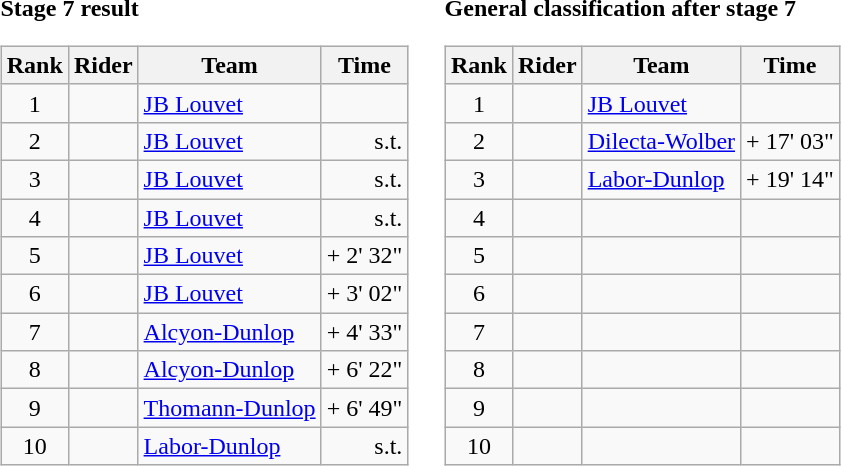<table>
<tr>
<td><strong>Stage 7 result</strong><br><table class="wikitable">
<tr>
<th scope="col">Rank</th>
<th scope="col">Rider</th>
<th scope="col">Team</th>
<th scope="col">Time</th>
</tr>
<tr>
<td style="text-align:center;">1</td>
<td></td>
<td><a href='#'>JB Louvet</a></td>
<td style="text-align:right;"></td>
</tr>
<tr>
<td style="text-align:center;">2</td>
<td></td>
<td><a href='#'>JB Louvet</a></td>
<td style="text-align:right;">s.t.</td>
</tr>
<tr>
<td style="text-align:center;">3</td>
<td></td>
<td><a href='#'>JB Louvet</a></td>
<td style="text-align:right;">s.t.</td>
</tr>
<tr>
<td style="text-align:center;">4</td>
<td></td>
<td><a href='#'>JB Louvet</a></td>
<td style="text-align:right;">s.t.</td>
</tr>
<tr>
<td style="text-align:center;">5</td>
<td></td>
<td><a href='#'>JB Louvet</a></td>
<td style="text-align:right;">+ 2' 32"</td>
</tr>
<tr>
<td style="text-align:center;">6</td>
<td></td>
<td><a href='#'>JB Louvet</a></td>
<td style="text-align:right;">+ 3' 02"</td>
</tr>
<tr>
<td style="text-align:center;">7</td>
<td></td>
<td><a href='#'>Alcyon-Dunlop</a></td>
<td style="text-align:right;">+ 4' 33"</td>
</tr>
<tr>
<td style="text-align:center;">8</td>
<td></td>
<td><a href='#'>Alcyon-Dunlop</a></td>
<td style="text-align:right;">+ 6' 22"</td>
</tr>
<tr>
<td style="text-align:center;">9</td>
<td></td>
<td><a href='#'>Thomann-Dunlop</a></td>
<td style="text-align:right;">+ 6' 49"</td>
</tr>
<tr>
<td style="text-align:center;">10</td>
<td></td>
<td><a href='#'>Labor-Dunlop</a></td>
<td style="text-align:right;">s.t.</td>
</tr>
</table>
</td>
<td></td>
<td><strong>General classification after stage 7</strong><br><table class="wikitable">
<tr>
<th scope="col">Rank</th>
<th scope="col">Rider</th>
<th scope="col">Team</th>
<th scope="col">Time</th>
</tr>
<tr>
<td style="text-align:center;">1</td>
<td></td>
<td><a href='#'>JB Louvet</a></td>
<td style="text-align:right;"></td>
</tr>
<tr>
<td style="text-align:center;">2</td>
<td></td>
<td><a href='#'>Dilecta-Wolber</a></td>
<td style="text-align:right;">+ 17' 03"</td>
</tr>
<tr>
<td style="text-align:center;">3</td>
<td></td>
<td><a href='#'>Labor-Dunlop</a></td>
<td style="text-align:right;">+ 19' 14"</td>
</tr>
<tr>
<td style="text-align:center;">4</td>
<td></td>
<td></td>
<td></td>
</tr>
<tr>
<td style="text-align:center;">5</td>
<td></td>
<td></td>
<td></td>
</tr>
<tr>
<td style="text-align:center;">6</td>
<td></td>
<td></td>
<td></td>
</tr>
<tr>
<td style="text-align:center;">7</td>
<td></td>
<td></td>
<td></td>
</tr>
<tr>
<td style="text-align:center;">8</td>
<td></td>
<td></td>
<td></td>
</tr>
<tr>
<td style="text-align:center;">9</td>
<td></td>
<td></td>
<td></td>
</tr>
<tr>
<td style="text-align:center;">10</td>
<td></td>
<td></td>
<td></td>
</tr>
</table>
</td>
</tr>
</table>
